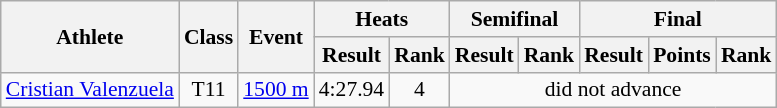<table class=wikitable style="font-size:90%">
<tr>
<th rowspan="2">Athlete</th>
<th rowspan="2">Class</th>
<th rowspan="2">Event</th>
<th colspan="2">Heats</th>
<th colspan="2">Semifinal</th>
<th colspan="3">Final</th>
</tr>
<tr>
<th>Result</th>
<th>Rank</th>
<th>Result</th>
<th>Rank</th>
<th>Result</th>
<th>Points</th>
<th>Rank</th>
</tr>
<tr>
<td><a href='#'>Cristian Valenzuela</a></td>
<td align="center">T11</td>
<td><a href='#'>1500 m</a></td>
<td align="center">4:27.94</td>
<td align="center">4</td>
<td align="center" colspan="5">did not advance</td>
</tr>
</table>
